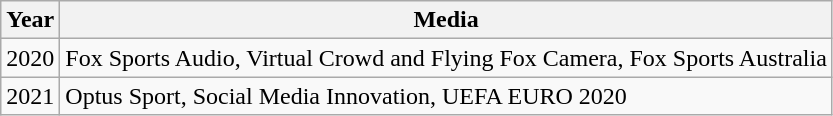<table class="wikitable">
<tr>
<th>Year</th>
<th>Media</th>
</tr>
<tr>
<td>2020</td>
<td>Fox Sports Audio, Virtual Crowd and Flying Fox Camera, Fox Sports Australia</td>
</tr>
<tr>
<td>2021</td>
<td>Optus Sport, Social Media Innovation, UEFA EURO 2020</td>
</tr>
</table>
